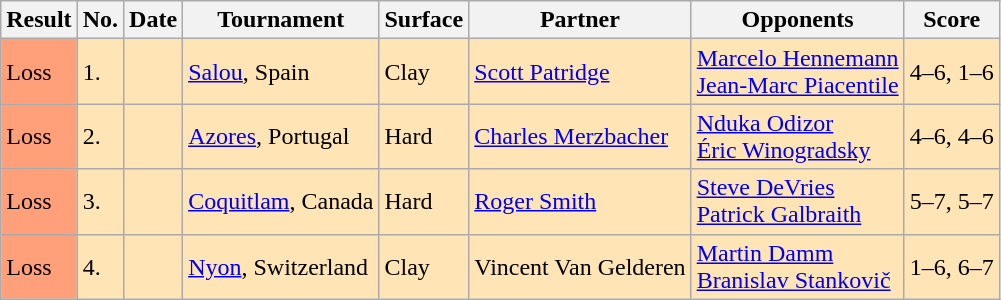<table class="sortable wikitable">
<tr>
<th>Result</th>
<th>No.</th>
<th>Date</th>
<th>Tournament</th>
<th>Surface</th>
<th>Partner</th>
<th>Opponents</th>
<th class="unsortable">Score</th>
</tr>
<tr style="background:moccasin;">
<td bgcolor=FFA07A>Loss</td>
<td>1.</td>
<td></td>
<td><a href='#'>Salou</a>, Spain</td>
<td>Clay</td>
<td> <a href='#'>Scott Patridge</a></td>
<td> <a href='#'>Marcelo Hennemann</a><br> <a href='#'>Jean-Marc Piacentile</a></td>
<td>4–6, 1–6</td>
</tr>
<tr style="background:moccasin;">
<td bgcolor=FFA07A>Loss</td>
<td>2.</td>
<td></td>
<td><a href='#'>Azores</a>, Portugal</td>
<td>Hard</td>
<td> <a href='#'>Charles Merzbacher</a></td>
<td> <a href='#'>Nduka Odizor</a><br> <a href='#'>Éric Winogradsky</a></td>
<td>4–6, 4–6</td>
</tr>
<tr style="background:moccasin;">
<td bgcolor=FFA07A>Loss</td>
<td>3.</td>
<td></td>
<td><a href='#'>Coquitlam</a>, Canada</td>
<td>Hard</td>
<td> <a href='#'>Roger Smith</a></td>
<td> <a href='#'>Steve DeVries</a><br> <a href='#'>Patrick Galbraith</a></td>
<td>5–7, 5–7</td>
</tr>
<tr style="background:moccasin;">
<td bgcolor=FFA07A>Loss</td>
<td>4.</td>
<td></td>
<td><a href='#'>Nyon</a>, Switzerland</td>
<td>Clay</td>
<td> Vincent Van Gelderen</td>
<td> <a href='#'>Martin Damm</a><br> <a href='#'>Branislav Stankovič</a></td>
<td>1–6, 6–7</td>
</tr>
</table>
